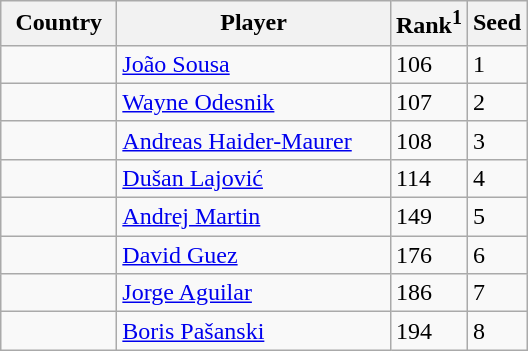<table class="sortable wikitable">
<tr>
<th width="70">Country</th>
<th width="175">Player</th>
<th>Rank<sup>1</sup></th>
<th>Seed</th>
</tr>
<tr>
<td></td>
<td><a href='#'>João Sousa</a></td>
<td>106</td>
<td>1</td>
</tr>
<tr>
<td></td>
<td><a href='#'>Wayne Odesnik</a></td>
<td>107</td>
<td>2</td>
</tr>
<tr>
<td></td>
<td><a href='#'>Andreas Haider-Maurer</a></td>
<td>108</td>
<td>3</td>
</tr>
<tr>
<td></td>
<td><a href='#'>Dušan Lajović</a></td>
<td>114</td>
<td>4</td>
</tr>
<tr>
<td></td>
<td><a href='#'>Andrej Martin</a></td>
<td>149</td>
<td>5</td>
</tr>
<tr>
<td></td>
<td><a href='#'>David Guez</a></td>
<td>176</td>
<td>6</td>
</tr>
<tr>
<td></td>
<td><a href='#'>Jorge Aguilar</a></td>
<td>186</td>
<td>7</td>
</tr>
<tr>
<td></td>
<td><a href='#'>Boris Pašanski</a></td>
<td>194</td>
<td>8</td>
</tr>
</table>
